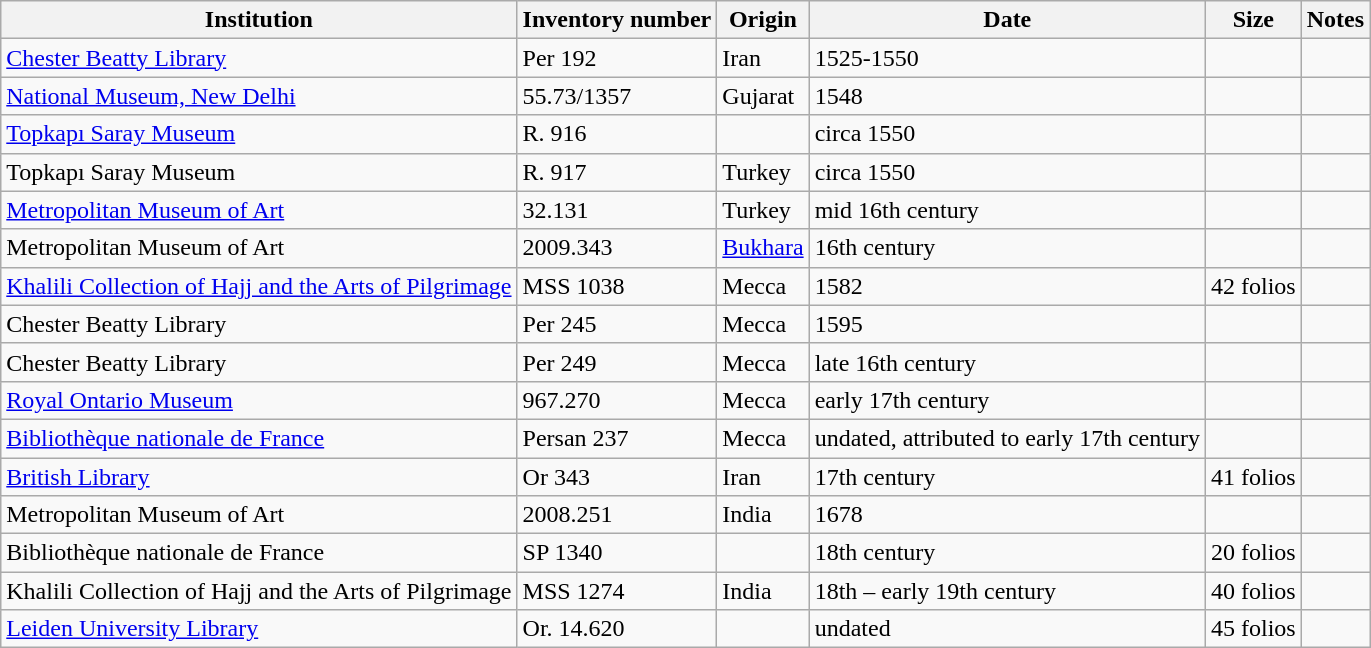<table class="wikitable sortable">
<tr>
<th>Institution</th>
<th>Inventory number</th>
<th>Origin</th>
<th>Date</th>
<th>Size</th>
<th>Notes</th>
</tr>
<tr>
<td><a href='#'>Chester Beatty Library</a></td>
<td>Per 192</td>
<td>Iran</td>
<td>1525-1550</td>
<td></td>
<td></td>
</tr>
<tr>
<td><a href='#'>National Museum, New Delhi</a></td>
<td>55.73/1357</td>
<td>Gujarat</td>
<td>1548</td>
<td></td>
<td></td>
</tr>
<tr>
<td><a href='#'>Topkapı Saray Museum</a></td>
<td>R. 916</td>
<td></td>
<td>circa 1550</td>
<td></td>
<td></td>
</tr>
<tr>
<td>Topkapı Saray Museum</td>
<td>R. 917</td>
<td>Turkey</td>
<td>circa 1550</td>
<td></td>
<td></td>
</tr>
<tr>
<td><a href='#'>Metropolitan Museum of Art</a></td>
<td>32.131</td>
<td>Turkey</td>
<td>mid 16th century</td>
<td></td>
<td></td>
</tr>
<tr>
<td>Metropolitan Museum of Art</td>
<td>2009.343</td>
<td><a href='#'>Bukhara</a></td>
<td>16th century</td>
<td></td>
<td></td>
</tr>
<tr>
<td><a href='#'>Khalili Collection of Hajj and the Arts of Pilgrimage</a></td>
<td>MSS 1038</td>
<td>Mecca</td>
<td>1582</td>
<td>42 folios</td>
<td></td>
</tr>
<tr>
<td>Chester Beatty Library</td>
<td>Per 245</td>
<td>Mecca</td>
<td>1595</td>
<td></td>
<td></td>
</tr>
<tr>
<td>Chester Beatty Library</td>
<td>Per 249</td>
<td>Mecca</td>
<td>late 16th century</td>
<td></td>
<td></td>
</tr>
<tr>
<td><a href='#'>Royal Ontario Museum</a></td>
<td>967.270</td>
<td>Mecca</td>
<td>early 17th century</td>
<td></td>
<td></td>
</tr>
<tr>
<td><a href='#'>Bibliothèque nationale de France</a></td>
<td>Persan 237</td>
<td>Mecca</td>
<td>undated, attributed to early 17th century</td>
<td></td>
<td></td>
</tr>
<tr>
<td><a href='#'>British Library</a></td>
<td>Or 343</td>
<td>Iran</td>
<td>17th century</td>
<td>41 folios</td>
<td></td>
</tr>
<tr>
<td>Metropolitan Museum of Art</td>
<td>2008.251</td>
<td>India</td>
<td>1678</td>
<td></td>
<td></td>
</tr>
<tr>
<td>Bibliothèque nationale de France</td>
<td>SP 1340</td>
<td></td>
<td>18th century</td>
<td>20 folios</td>
<td></td>
</tr>
<tr>
<td>Khalili Collection of Hajj and the Arts of Pilgrimage</td>
<td>MSS 1274</td>
<td>India</td>
<td>18th – early 19th century</td>
<td>40 folios</td>
<td></td>
</tr>
<tr>
<td><a href='#'>Leiden University Library</a></td>
<td>Or. 14.620</td>
<td></td>
<td>undated</td>
<td>45 folios</td>
<td></td>
</tr>
</table>
